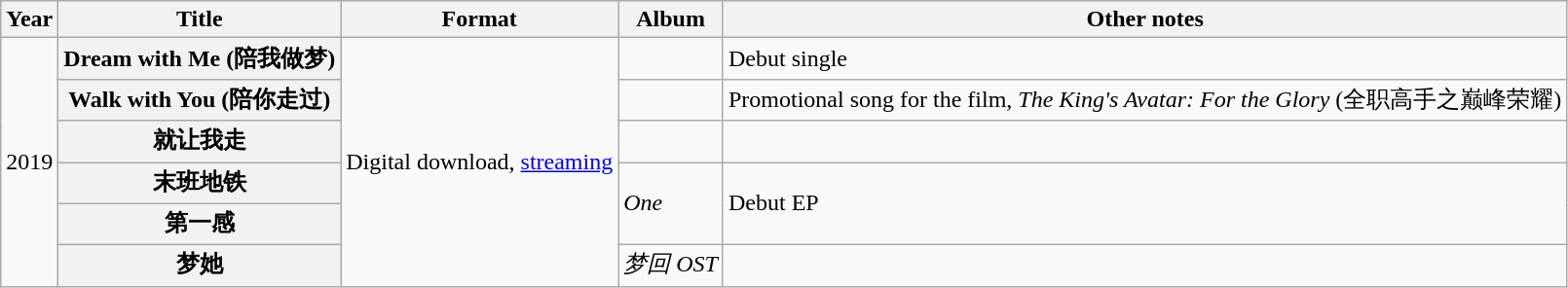<table class="wikitable">
<tr>
<th>Year</th>
<th>Title</th>
<th>Format</th>
<th>Album</th>
<th>Other notes</th>
</tr>
<tr>
<td rowspan="6">2019</td>
<th scope="row">Dream with Me (陪我做梦)</th>
<td rowspan="6">Digital download, <a href='#'>streaming</a></td>
<td></td>
<td>Debut single</td>
</tr>
<tr>
<th scope="row">Walk with You (陪你走过)</th>
<td></td>
<td>Promotional song for the film, <em>The King's Avatar: For the Glory</em> (全职高手之巅峰荣耀)</td>
</tr>
<tr>
<th scope="row">就让我走</th>
<td></td>
<td></td>
</tr>
<tr>
<th scope="row">末班地铁</th>
<td rowspan="2"><em>One</em></td>
<td rowspan="2">Debut EP</td>
</tr>
<tr>
<th scope="row">第一感</th>
</tr>
<tr>
<th scope="row">梦她</th>
<td><em>梦回 OST</em></td>
<td></td>
</tr>
</table>
